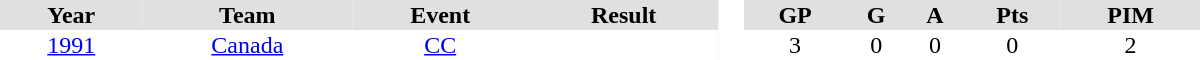<table border="0" cellpadding="1" cellspacing="0" style="text-align:center; width:50em">
<tr style="text-align:center; background:#e0e0e0;">
<th>Year</th>
<th>Team</th>
<th>Event</th>
<th>Result</th>
<th rowspan="99" style="background:#fff;"> </th>
<th>GP</th>
<th>G</th>
<th>A</th>
<th>Pts</th>
<th>PIM</th>
</tr>
<tr>
<td><a href='#'>1991</a></td>
<td><a href='#'>Canada</a></td>
<td><a href='#'>CC</a></td>
<td></td>
<td>3</td>
<td>0</td>
<td>0</td>
<td>0</td>
<td>2</td>
</tr>
</table>
